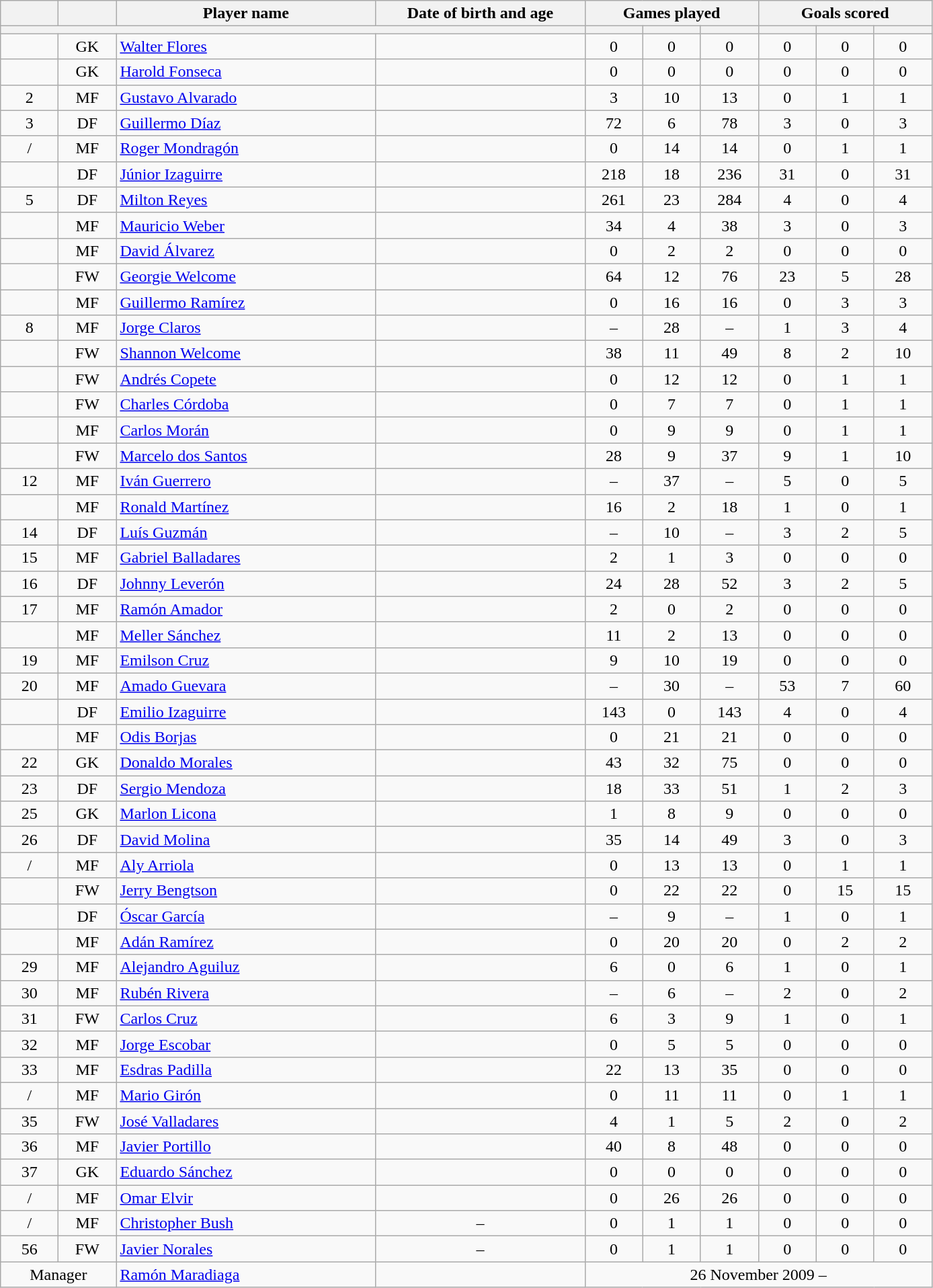<table class="wikitable">
<tr>
<th width="50"></th>
<th width="50"></th>
<th width="250">Player name</th>
<th width="200">Date of birth and age</th>
<th width="150" colspan="3">Games played</th>
<th width="150" colspan="3">Goals scored</th>
</tr>
<tr>
<th colspan="4"></th>
<th width="50"></th>
<th width="50"></th>
<th width="50"></th>
<th width="50"></th>
<th width="50"></th>
<th width="50"></th>
</tr>
<tr align="center">
<td></td>
<td>GK</td>
<td align="left"> <a href='#'>Walter Flores</a></td>
<td></td>
<td>0</td>
<td>0</td>
<td>0</td>
<td>0</td>
<td>0</td>
<td>0</td>
</tr>
<tr align="center">
<td></td>
<td>GK</td>
<td align="left"> <a href='#'>Harold Fonseca</a></td>
<td></td>
<td>0</td>
<td>0</td>
<td>0</td>
<td>0</td>
<td>0</td>
<td>0</td>
</tr>
<tr align="center">
<td>2</td>
<td>MF</td>
<td align="left"> <a href='#'>Gustavo Alvarado</a></td>
<td></td>
<td>3</td>
<td>10</td>
<td>13</td>
<td>0</td>
<td>1</td>
<td>1</td>
</tr>
<tr align="center">
<td>3</td>
<td>DF</td>
<td align="left"> <a href='#'>Guillermo Díaz</a></td>
<td></td>
<td>72</td>
<td>6</td>
<td>78</td>
<td>3</td>
<td>0</td>
<td>3</td>
</tr>
<tr align="center">
<td> / </td>
<td>MF</td>
<td align="left"> <a href='#'>Roger Mondragón</a></td>
<td></td>
<td>0</td>
<td>14</td>
<td>14</td>
<td>0</td>
<td>1</td>
<td>1</td>
</tr>
<tr align="center">
<td></td>
<td>DF</td>
<td align="left"> <a href='#'>Júnior Izaguirre</a></td>
<td></td>
<td>218</td>
<td>18</td>
<td>236</td>
<td>31</td>
<td>0</td>
<td>31</td>
</tr>
<tr align="center">
<td>5</td>
<td>DF</td>
<td align="left"> <a href='#'>Milton Reyes</a></td>
<td></td>
<td>261</td>
<td>23</td>
<td>284</td>
<td>4</td>
<td>0</td>
<td>4</td>
</tr>
<tr align="center">
<td></td>
<td>MF</td>
<td align="left"> <a href='#'>Mauricio Weber</a></td>
<td></td>
<td>34</td>
<td>4</td>
<td>38</td>
<td>3</td>
<td>0</td>
<td>3</td>
</tr>
<tr align="center">
<td></td>
<td>MF</td>
<td align="left"> <a href='#'>David Álvarez</a></td>
<td></td>
<td>0</td>
<td>2</td>
<td>2</td>
<td>0</td>
<td>0</td>
<td>0</td>
</tr>
<tr align="center">
<td></td>
<td>FW</td>
<td align="left"> <a href='#'>Georgie Welcome</a></td>
<td></td>
<td>64</td>
<td>12</td>
<td>76</td>
<td>23</td>
<td>5</td>
<td>28</td>
</tr>
<tr align="center">
<td></td>
<td>MF</td>
<td align="left"> <a href='#'>Guillermo Ramírez</a></td>
<td></td>
<td>0</td>
<td>16</td>
<td>16</td>
<td>0</td>
<td>3</td>
<td>3</td>
</tr>
<tr align="center">
<td>8</td>
<td>MF</td>
<td align="left"> <a href='#'>Jorge Claros</a></td>
<td></td>
<td>–</td>
<td>28</td>
<td>–</td>
<td>1</td>
<td>3</td>
<td>4</td>
</tr>
<tr align="center">
<td></td>
<td>FW</td>
<td align="left"> <a href='#'>Shannon Welcome</a></td>
<td></td>
<td>38</td>
<td>11</td>
<td>49</td>
<td>8</td>
<td>2</td>
<td>10</td>
</tr>
<tr align="center">
<td></td>
<td>FW</td>
<td align="left"> <a href='#'>Andrés Copete</a></td>
<td></td>
<td>0</td>
<td>12</td>
<td>12</td>
<td>0</td>
<td>1</td>
<td>1</td>
</tr>
<tr align="center">
<td></td>
<td>FW</td>
<td align="left"> <a href='#'>Charles Córdoba</a></td>
<td></td>
<td>0</td>
<td>7</td>
<td>7</td>
<td>0</td>
<td>1</td>
<td>1</td>
</tr>
<tr align="center">
<td></td>
<td>MF</td>
<td align="left"> <a href='#'>Carlos Morán</a></td>
<td></td>
<td>0</td>
<td>9</td>
<td>9</td>
<td>0</td>
<td>1</td>
<td>1</td>
</tr>
<tr align="center">
<td></td>
<td>FW</td>
<td align="left"> <a href='#'>Marcelo dos Santos</a></td>
<td></td>
<td>28</td>
<td>9</td>
<td>37</td>
<td>9</td>
<td>1</td>
<td>10</td>
</tr>
<tr align="center">
<td>12</td>
<td>MF</td>
<td align="left"> <a href='#'>Iván Guerrero</a></td>
<td></td>
<td>–</td>
<td>37</td>
<td>–</td>
<td>5</td>
<td>0</td>
<td>5</td>
</tr>
<tr align="center">
<td></td>
<td>MF</td>
<td align="left"> <a href='#'>Ronald Martínez</a></td>
<td></td>
<td>16</td>
<td>2</td>
<td>18</td>
<td>1</td>
<td>0</td>
<td>1</td>
</tr>
<tr align="center">
<td>14</td>
<td>DF</td>
<td align="left"> <a href='#'>Luís Guzmán</a></td>
<td></td>
<td>–</td>
<td>10</td>
<td>–</td>
<td>3</td>
<td>2</td>
<td>5</td>
</tr>
<tr align="center">
<td>15</td>
<td>MF</td>
<td align="left"> <a href='#'>Gabriel Balladares</a></td>
<td></td>
<td>2</td>
<td>1</td>
<td>3</td>
<td>0</td>
<td>0</td>
<td>0</td>
</tr>
<tr align="center">
<td>16</td>
<td>DF</td>
<td align="left"> <a href='#'>Johnny Leverón</a></td>
<td></td>
<td>24</td>
<td>28</td>
<td>52</td>
<td>3</td>
<td>2</td>
<td>5</td>
</tr>
<tr align="center">
<td>17</td>
<td>MF</td>
<td align="left"> <a href='#'>Ramón Amador</a></td>
<td></td>
<td>2</td>
<td>0</td>
<td>2</td>
<td>0</td>
<td>0</td>
<td>0</td>
</tr>
<tr align="center">
<td></td>
<td>MF</td>
<td align="left"> <a href='#'>Meller Sánchez</a></td>
<td></td>
<td>11</td>
<td>2</td>
<td>13</td>
<td>0</td>
<td>0</td>
<td>0</td>
</tr>
<tr align="center">
<td>19</td>
<td>MF</td>
<td align="left"> <a href='#'>Emilson Cruz</a></td>
<td></td>
<td>9</td>
<td>10</td>
<td>19</td>
<td>0</td>
<td>0</td>
<td>0</td>
</tr>
<tr align="center">
<td>20</td>
<td>MF</td>
<td align="left"> <a href='#'>Amado Guevara</a></td>
<td></td>
<td>–</td>
<td>30</td>
<td>–</td>
<td>53</td>
<td>7</td>
<td>60</td>
</tr>
<tr align="center">
<td></td>
<td>DF</td>
<td align="left"> <a href='#'>Emilio Izaguirre</a></td>
<td></td>
<td>143</td>
<td>0</td>
<td>143</td>
<td>4</td>
<td>0</td>
<td>4</td>
</tr>
<tr align="center">
<td></td>
<td>MF</td>
<td align="left"> <a href='#'>Odis Borjas</a></td>
<td></td>
<td>0</td>
<td>21</td>
<td>21</td>
<td>0</td>
<td>0</td>
<td>0</td>
</tr>
<tr align="center">
<td>22</td>
<td>GK</td>
<td align="left"> <a href='#'>Donaldo Morales</a></td>
<td></td>
<td>43</td>
<td>32</td>
<td>75</td>
<td>0</td>
<td>0</td>
<td>0</td>
</tr>
<tr align="center">
<td>23</td>
<td>DF</td>
<td align="left"> <a href='#'>Sergio Mendoza</a></td>
<td></td>
<td>18</td>
<td>33</td>
<td>51</td>
<td>1</td>
<td>2</td>
<td>3</td>
</tr>
<tr align="center">
<td>25</td>
<td>GK</td>
<td align="left"> <a href='#'>Marlon Licona</a></td>
<td></td>
<td>1</td>
<td>8</td>
<td>9</td>
<td>0</td>
<td>0</td>
<td>0</td>
</tr>
<tr align="center">
<td>26</td>
<td>DF</td>
<td align="left"> <a href='#'>David Molina</a></td>
<td></td>
<td>35</td>
<td>14</td>
<td>49</td>
<td>3</td>
<td>0</td>
<td>3</td>
</tr>
<tr align="center">
<td> / </td>
<td>MF</td>
<td align="left"> <a href='#'>Aly Arriola</a></td>
<td></td>
<td>0</td>
<td>13</td>
<td>13</td>
<td>0</td>
<td>1</td>
<td>1</td>
</tr>
<tr align="center">
<td></td>
<td>FW</td>
<td align="left"> <a href='#'>Jerry Bengtson</a></td>
<td></td>
<td>0</td>
<td>22</td>
<td>22</td>
<td>0</td>
<td>15</td>
<td>15</td>
</tr>
<tr align="center">
<td></td>
<td>DF</td>
<td align="left"> <a href='#'>Óscar García</a></td>
<td></td>
<td>–</td>
<td>9</td>
<td>–</td>
<td>1</td>
<td>0</td>
<td>1</td>
</tr>
<tr align="center">
<td></td>
<td>MF</td>
<td align="left"> <a href='#'>Adán Ramírez</a></td>
<td></td>
<td>0</td>
<td>20</td>
<td>20</td>
<td>0</td>
<td>2</td>
<td>2</td>
</tr>
<tr align="center">
<td>29</td>
<td>MF</td>
<td align="left"> <a href='#'>Alejandro Aguiluz</a></td>
<td></td>
<td>6</td>
<td>0</td>
<td>6</td>
<td>1</td>
<td>0</td>
<td>1</td>
</tr>
<tr align="center">
<td>30</td>
<td>MF</td>
<td align="left"> <a href='#'>Rubén Rivera</a></td>
<td></td>
<td>–</td>
<td>6</td>
<td>–</td>
<td>2</td>
<td>0</td>
<td>2</td>
</tr>
<tr align="center">
<td>31</td>
<td>FW</td>
<td align="left"> <a href='#'>Carlos Cruz</a></td>
<td></td>
<td>6</td>
<td>3</td>
<td>9</td>
<td>1</td>
<td>0</td>
<td>1</td>
</tr>
<tr align="center">
<td>32</td>
<td>MF</td>
<td align="left"> <a href='#'>Jorge Escobar</a></td>
<td></td>
<td>0</td>
<td>5</td>
<td>5</td>
<td>0</td>
<td>0</td>
<td>0</td>
</tr>
<tr align="center">
<td>33</td>
<td>MF</td>
<td align="left"> <a href='#'>Esdras Padilla</a></td>
<td></td>
<td>22</td>
<td>13</td>
<td>35</td>
<td>0</td>
<td>0</td>
<td>0</td>
</tr>
<tr align="center">
<td> / </td>
<td>MF</td>
<td align="left"> <a href='#'>Mario Girón</a></td>
<td></td>
<td>0</td>
<td>11</td>
<td>11</td>
<td>0</td>
<td>1</td>
<td>1</td>
</tr>
<tr align="center">
<td>35</td>
<td>FW</td>
<td align="left"> <a href='#'>José Valladares</a></td>
<td></td>
<td>4</td>
<td>1</td>
<td>5</td>
<td>2</td>
<td>0</td>
<td>2</td>
</tr>
<tr align="center">
<td>36</td>
<td>MF</td>
<td align="left"> <a href='#'>Javier Portillo</a></td>
<td></td>
<td>40</td>
<td>8</td>
<td>48</td>
<td>0</td>
<td>0</td>
<td>0</td>
</tr>
<tr align="center">
<td>37</td>
<td>GK</td>
<td align="left"> <a href='#'>Eduardo Sánchez</a></td>
<td></td>
<td>0</td>
<td>0</td>
<td>0</td>
<td>0</td>
<td>0</td>
<td>0</td>
</tr>
<tr align="center">
<td> / </td>
<td>MF</td>
<td align="left"> <a href='#'>Omar Elvir</a></td>
<td></td>
<td>0</td>
<td>26</td>
<td>26</td>
<td>0</td>
<td>0</td>
<td>0</td>
</tr>
<tr align="center">
<td> / </td>
<td>MF</td>
<td align="left"> <a href='#'>Christopher Bush</a></td>
<td>–</td>
<td>0</td>
<td>1</td>
<td>1</td>
<td>0</td>
<td>0</td>
<td>0</td>
</tr>
<tr align="center">
<td>56</td>
<td>FW</td>
<td align="left"> <a href='#'>Javier Norales</a></td>
<td>–</td>
<td>0</td>
<td>1</td>
<td>1</td>
<td>0</td>
<td>0</td>
<td>0</td>
</tr>
<tr align="center">
<td colspan="2">Manager</td>
<td align="left"> <a href='#'>Ramón Maradiaga</a></td>
<td></td>
<td colspan="6">26 November 2009 –</td>
</tr>
</table>
